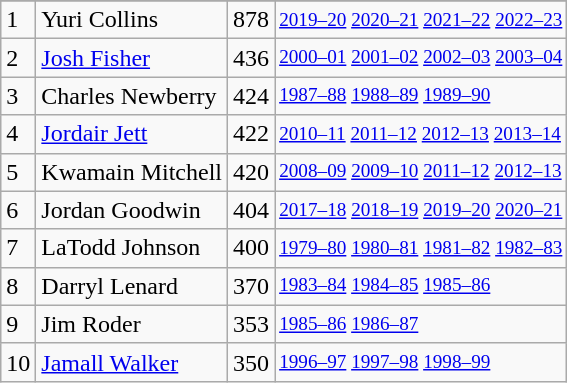<table class="wikitable">
<tr>
</tr>
<tr>
<td>1</td>
<td>Yuri Collins</td>
<td>878</td>
<td style="font-size:80%;"><a href='#'>2019–20</a> <a href='#'>2020–21</a> <a href='#'>2021–22</a> <a href='#'>2022–23</a></td>
</tr>
<tr>
<td>2</td>
<td><a href='#'>Josh Fisher</a></td>
<td>436</td>
<td style="font-size:80%;"><a href='#'>2000–01</a> <a href='#'>2001–02</a> <a href='#'>2002–03</a> <a href='#'>2003–04</a></td>
</tr>
<tr>
<td>3</td>
<td>Charles Newberry</td>
<td>424</td>
<td style="font-size:80%;"><a href='#'>1987–88</a> <a href='#'>1988–89</a> <a href='#'>1989–90</a></td>
</tr>
<tr>
<td>4</td>
<td><a href='#'>Jordair Jett</a></td>
<td>422</td>
<td style="font-size:80%;"><a href='#'>2010–11</a> <a href='#'>2011–12</a> <a href='#'>2012–13</a> <a href='#'>2013–14</a></td>
</tr>
<tr>
<td>5</td>
<td>Kwamain Mitchell</td>
<td>420</td>
<td style="font-size:80%;"><a href='#'>2008–09</a> <a href='#'>2009–10</a> <a href='#'>2011–12</a> <a href='#'>2012–13</a></td>
</tr>
<tr>
<td>6</td>
<td>Jordan Goodwin</td>
<td>404</td>
<td style="font-size:80%;"><a href='#'>2017–18</a> <a href='#'>2018–19</a> <a href='#'>2019–20</a> <a href='#'>2020–21</a></td>
</tr>
<tr>
<td>7</td>
<td>LaTodd Johnson</td>
<td>400</td>
<td style="font-size:80%;"><a href='#'>1979–80</a> <a href='#'>1980–81</a> <a href='#'>1981–82</a> <a href='#'>1982–83</a></td>
</tr>
<tr>
<td>8</td>
<td>Darryl Lenard</td>
<td>370</td>
<td style="font-size:80%;"><a href='#'>1983–84</a> <a href='#'>1984–85</a> <a href='#'>1985–86</a></td>
</tr>
<tr>
<td>9</td>
<td>Jim Roder</td>
<td>353</td>
<td style="font-size:80%;"><a href='#'>1985–86</a> <a href='#'>1986–87</a></td>
</tr>
<tr>
<td>10</td>
<td><a href='#'>Jamall Walker</a></td>
<td>350</td>
<td style="font-size:80%;"><a href='#'>1996–97</a> <a href='#'>1997–98</a> <a href='#'>1998–99</a></td>
</tr>
</table>
